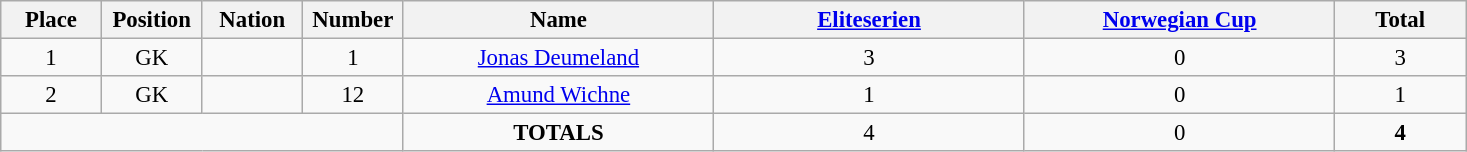<table class="wikitable" style="font-size: 95%; text-align: center;">
<tr>
<th width=60>Place</th>
<th width=60>Position</th>
<th width=60>Nation</th>
<th width=60>Number</th>
<th width=200>Name</th>
<th width=200><a href='#'>Eliteserien</a></th>
<th width=200><a href='#'>Norwegian Cup</a></th>
<th width=80><strong>Total</strong></th>
</tr>
<tr>
<td>1</td>
<td>GK</td>
<td></td>
<td>1</td>
<td><a href='#'>Jonas Deumeland</a></td>
<td>3</td>
<td>0</td>
<td>3</td>
</tr>
<tr>
<td>2</td>
<td>GK</td>
<td></td>
<td>12</td>
<td><a href='#'>Amund Wichne</a></td>
<td>1</td>
<td>0</td>
<td>1</td>
</tr>
<tr>
<td colspan="4"></td>
<td><strong>TOTALS</strong></td>
<td>4</td>
<td>0</td>
<td><strong>4</strong></td>
</tr>
</table>
